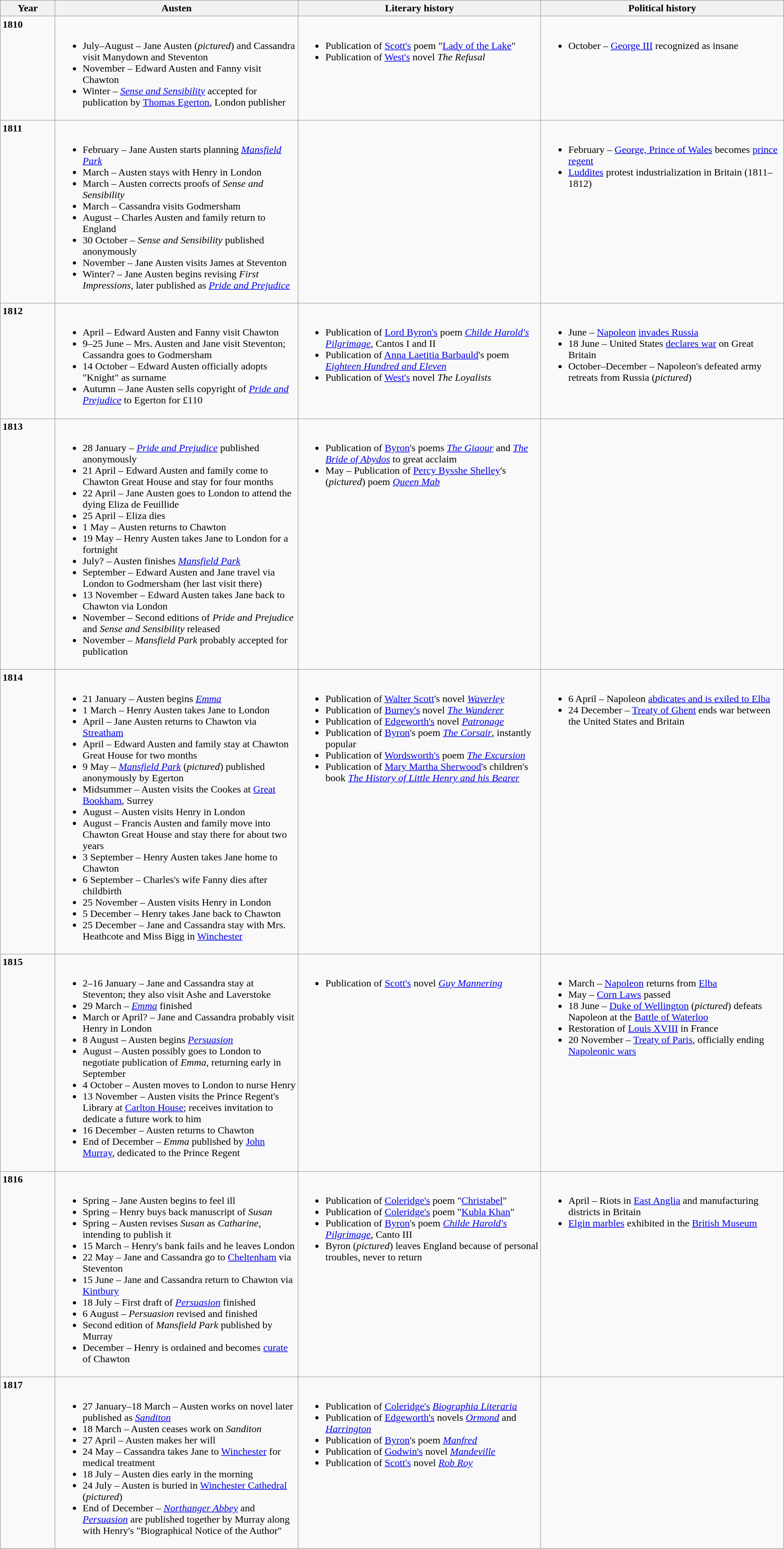<table class="wikitable">
<tr valign="top">
<th scope="col">Year</th>
<th scope="col" style="width:31%;">Austen</th>
<th scope="col" style="width:31%;">Literary history</th>
<th scope="col" style="width:31%;">Political history</th>
</tr>
<tr valign="top">
<td scope="row"><strong>1810</strong></td>
<td><br><ul><li>July–August – Jane Austen (<em>pictured</em>) and Cassandra visit Manydown and Steventon</li><li>November – Edward Austen and Fanny visit Chawton</li><li>Winter – <em><a href='#'>Sense and Sensibility</a></em> accepted for publication by <a href='#'>Thomas Egerton</a>, London publisher</li></ul></td>
<td><br><ul><li>Publication of <a href='#'>Scott's</a> poem "<a href='#'>Lady of the Lake</a>"</li><li>Publication of <a href='#'>West's</a> novel <em>The Refusal</em></li></ul></td>
<td><br><ul><li>October – <a href='#'>George III</a> recognized as insane</li></ul></td>
</tr>
<tr valign="top">
<td scope="row"><strong>1811</strong></td>
<td><br><ul><li>February – Jane Austen starts planning <em><a href='#'>Mansfield Park</a></em></li><li>March – Austen stays with Henry in London</li><li>March – Austen corrects proofs of <em>Sense and Sensibility</em></li><li>March – Cassandra visits Godmersham</li><li>August – Charles Austen and family return to England</li><li>30 October – <em>Sense and Sensibility</em> published anonymously</li><li>November – Jane Austen visits James at Steventon</li><li>Winter? – Jane Austen begins revising <em>First Impressions</em>, later published as <em><a href='#'>Pride and Prejudice</a></em></li></ul></td>
<td></td>
<td><br><ul><li>February – <a href='#'>George, Prince of Wales</a> becomes <a href='#'>prince regent</a></li><li><a href='#'>Luddites</a> protest industrialization in Britain (1811–1812)</li></ul></td>
</tr>
<tr valign="top">
<td scope="row"><strong>1812</strong></td>
<td><br><ul><li>April – Edward Austen and Fanny visit Chawton</li><li>9–25 June – Mrs. Austen and Jane visit Steventon; Cassandra goes to Godmersham</li><li>14 October – Edward Austen officially adopts "Knight" as surname</li><li>Autumn – Jane Austen sells copyright of <em><a href='#'>Pride and Prejudice</a></em> to Egerton for £110</li></ul></td>
<td><br><ul><li>Publication of <a href='#'>Lord Byron's</a> poem <em><a href='#'>Childe Harold's Pilgrimage</a></em>, Cantos I and II</li><li>Publication of <a href='#'>Anna Laetitia Barbauld</a>'s poem <em><a href='#'>Eighteen Hundred and Eleven</a></em></li><li>Publication of <a href='#'>West's</a> novel <em>The Loyalists</em></li></ul></td>
<td><br><ul><li>June – <a href='#'>Napoleon</a> <a href='#'>invades Russia</a></li><li>18 June – United States <a href='#'>declares war</a> on Great Britain</li><li>October–December – Napoleon's defeated army retreats from Russia (<em>pictured</em>)</li></ul></td>
</tr>
<tr valign="top">
<td scope="row"><strong>1813</strong></td>
<td><br><ul><li>28 January – <em><a href='#'>Pride and Prejudice</a></em> published anonymously</li><li>21 April – Edward Austen and family come to Chawton Great House and stay for four months</li><li>22 April – Jane Austen goes to London to attend the dying Eliza de Feuillide</li><li>25 April – Eliza dies</li><li>1 May – Austen returns to Chawton</li><li>19 May – Henry Austen takes Jane to London for a fortnight</li><li>July? – Austen finishes <em><a href='#'>Mansfield Park</a></em></li><li>September – Edward Austen and Jane travel via London to Godmersham (her last visit there)</li><li>13 November – Edward Austen takes Jane back to Chawton via London</li><li>November – Second editions of <em>Pride and Prejudice</em> and <em>Sense and Sensibility</em> released</li><li>November – <em>Mansfield Park</em> probably accepted for publication</li></ul></td>
<td><br><ul><li>Publication of <a href='#'>Byron</a>'s poems <em><a href='#'>The Giaour</a></em> and <em><a href='#'>The Bride of Abydos</a></em> to great acclaim</li><li>May – Publication of <a href='#'>Percy Bysshe Shelley</a>'s (<em>pictured</em>) poem <em><a href='#'>Queen Mab</a></em></li></ul></td>
<td></td>
</tr>
<tr valign="top">
<td scope="row"><strong>1814</strong></td>
<td><br><ul><li>21 January – Austen begins <em><a href='#'>Emma</a></em></li><li>1 March – Henry Austen takes Jane to London</li><li>April – Jane Austen returns to Chawton via <a href='#'>Streatham</a></li><li>April – Edward Austen and family stay at Chawton Great House for two months</li><li>9 May – <em><a href='#'>Mansfield Park</a></em> (<em>pictured</em>) published anonymously by Egerton</li><li>Midsummer – Austen visits the Cookes at <a href='#'>Great Bookham</a>, Surrey</li><li>August – Austen visits Henry in London</li><li>August – Francis Austen and family move into Chawton Great House and stay there for about two years</li><li>3 September – Henry Austen takes Jane home to Chawton</li><li>6 September – Charles's wife Fanny dies after childbirth</li><li>25 November – Austen visits Henry in London</li><li>5 December – Henry takes Jane back to Chawton</li><li>25 December – Jane and Cassandra stay with Mrs. Heathcote and Miss Bigg in <a href='#'>Winchester</a></li></ul></td>
<td><br><ul><li>Publication of <a href='#'>Walter Scott</a>'s novel <em><a href='#'>Waverley</a></em></li><li>Publication of <a href='#'>Burney's</a> novel <em><a href='#'>The Wanderer</a></em></li><li>Publication of <a href='#'>Edgeworth's</a> novel <em><a href='#'>Patronage</a></em></li><li>Publication of <a href='#'>Byron</a>'s poem <em><a href='#'>The Corsair</a></em>, instantly popular</li><li>Publication of <a href='#'>Wordsworth's</a> poem <em><a href='#'>The Excursion</a></em></li><li>Publication of <a href='#'>Mary Martha Sherwood</a>'s children's book <em><a href='#'>The History of Little Henry and his Bearer</a></em></li></ul></td>
<td><br><ul><li>6 April – Napoleon <a href='#'>abdicates and is exiled to Elba</a></li><li>24 December – <a href='#'>Treaty of Ghent</a> ends war between the United States and Britain</li></ul></td>
</tr>
<tr valign="top">
<td scope="row"><strong>1815</strong></td>
<td><br><ul><li>2–16 January – Jane and Cassandra stay at Steventon; they also visit Ashe and Laverstoke</li><li>29 March – <em><a href='#'>Emma</a></em> finished</li><li>March or April? – Jane and Cassandra probably visit Henry in London</li><li>8 August – Austen begins <em><a href='#'>Persuasion</a></em></li><li>August – Austen possibly goes to London to negotiate publication of <em>Emma</em>, returning early in September</li><li>4 October – Austen moves to London to nurse Henry</li><li>13 November – Austen visits the Prince Regent's Library at <a href='#'>Carlton House</a>; receives invitation to dedicate a future work to him</li><li>16 December – Austen returns to Chawton</li><li>End of December – <em>Emma</em> published by <a href='#'>John Murray</a>, dedicated to the Prince Regent</li></ul></td>
<td><br><ul><li>Publication of <a href='#'>Scott's</a> novel <em><a href='#'>Guy Mannering</a></em></li></ul></td>
<td><br><ul><li>March – <a href='#'>Napoleon</a> returns from <a href='#'>Elba</a></li><li>May – <a href='#'>Corn Laws</a> passed</li><li>18 June – <a href='#'>Duke of Wellington</a> (<em>pictured</em>) defeats Napoleon at the <a href='#'>Battle of Waterloo</a></li><li>Restoration of <a href='#'>Louis XVIII</a> in France</li><li>20 November – <a href='#'>Treaty of Paris</a>, officially ending <a href='#'>Napoleonic wars</a></li></ul></td>
</tr>
<tr valign="top">
<td scope="row"><strong>1816</strong></td>
<td><br><ul><li>Spring – Jane Austen begins to feel ill</li><li>Spring – Henry buys back manuscript of <em>Susan</em></li><li>Spring – Austen revises <em>Susan</em> as <em>Catharine</em>, intending to publish it</li><li>15 March – Henry's bank fails and he leaves London</li><li>22 May – Jane and Cassandra go to <a href='#'>Cheltenham</a> via Steventon</li><li>15 June – Jane and Cassandra return to Chawton via <a href='#'>Kintbury</a></li><li>18 July – First draft of <em><a href='#'>Persuasion</a></em> finished</li><li>6 August – <em>Persuasion</em> revised and finished</li><li>Second edition of <em>Mansfield Park</em> published by Murray</li><li>December – Henry is ordained and becomes <a href='#'>curate</a> of Chawton</li></ul></td>
<td><br><ul><li>Publication of <a href='#'>Coleridge's</a> poem "<a href='#'>Christabel</a>"</li><li>Publication of <a href='#'>Coleridge's</a> poem "<a href='#'>Kubla Khan</a>"</li><li>Publication of <a href='#'>Byron</a>'s poem <em><a href='#'>Childe Harold's Pilgrimage</a></em>, Canto III</li><li>Byron (<em>pictured</em>) leaves England because of personal troubles, never to return</li></ul></td>
<td><br><ul><li>April – Riots in <a href='#'>East Anglia</a> and manufacturing districts in Britain</li><li><a href='#'>Elgin marbles</a> exhibited in the <a href='#'>British Museum</a></li></ul></td>
</tr>
<tr valign="top">
<td scope="row"><strong>1817</strong></td>
<td><br><ul><li>27 January–18 March – Austen works on novel later published as <em><a href='#'>Sanditon</a></em></li><li>18 March – Austen ceases work on <em>Sanditon</em></li><li>27 April – Austen makes her will</li><li>24 May – Cassandra takes Jane to <a href='#'>Winchester</a> for medical treatment</li><li>18 July – Austen dies early in the morning</li><li>24 July – Austen is buried in <a href='#'>Winchester Cathedral</a> (<em>pictured</em>)</li><li>End of December – <em><a href='#'>Northanger Abbey</a></em> and <em><a href='#'>Persuasion</a></em> are published together by Murray along with Henry's "Biographical Notice of the Author"</li></ul></td>
<td><br><ul><li>Publication of <a href='#'>Coleridge's</a> <em><a href='#'>Biographia Literaria</a></em></li><li>Publication of <a href='#'>Edgeworth's</a> novels <em><a href='#'>Ormond</a></em> and <em><a href='#'>Harrington</a></em></li><li>Publication of <a href='#'>Byron</a>'s poem <em><a href='#'>Manfred</a></em></li><li>Publication of <a href='#'>Godwin's</a> novel <em><a href='#'>Mandeville</a></em></li><li>Publication of <a href='#'>Scott's</a> novel <em><a href='#'>Rob Roy</a></em></li></ul></td>
<td></td>
</tr>
</table>
